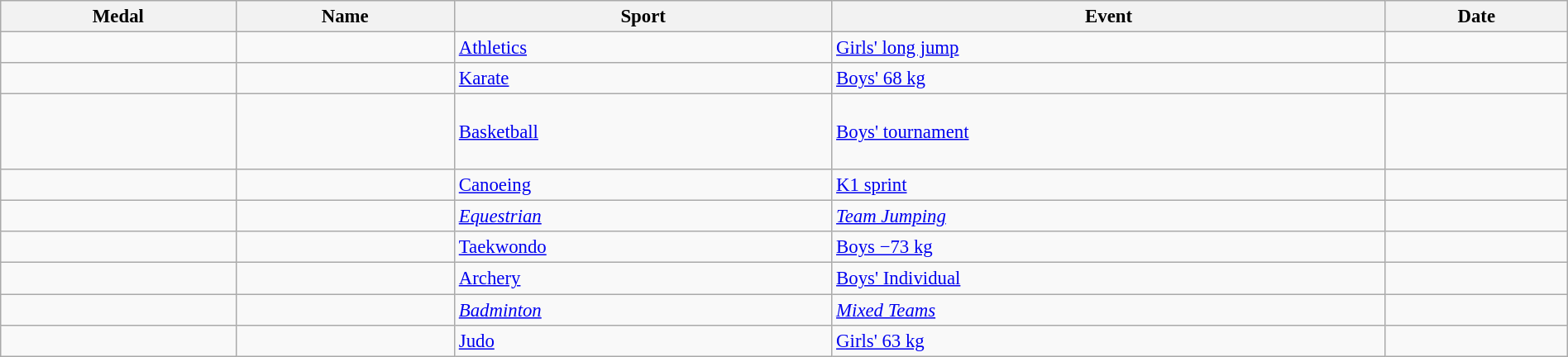<table class="wikitable sortable" style="font-size: 95%;" width=100%>
<tr>
<th>Medal</th>
<th>Name</th>
<th>Sport</th>
<th>Event</th>
<th>Date</th>
</tr>
<tr>
<td></td>
<td></td>
<td><a href='#'>Athletics</a></td>
<td><a href='#'>Girls' long jump</a></td>
<td></td>
</tr>
<tr>
<td></td>
<td></td>
<td><a href='#'>Karate</a></td>
<td><a href='#'>Boys' 68 kg</a></td>
<td></td>
</tr>
<tr>
<td></td>
<td><br><br><br></td>
<td><a href='#'>Basketball</a></td>
<td><a href='#'>Boys' tournament</a></td>
<td></td>
</tr>
<tr>
<td></td>
<td></td>
<td><a href='#'>Canoeing</a></td>
<td><a href='#'>K1 sprint</a></td>
<td></td>
</tr>
<tr>
<td><em></em></td>
<td><em></em></td>
<td><em><a href='#'>Equestrian</a></em></td>
<td><em><a href='#'>Team Jumping</a></em></td>
<td><em></em></td>
</tr>
<tr>
<td></td>
<td></td>
<td><a href='#'>Taekwondo</a></td>
<td><a href='#'>Boys −73 kg</a></td>
<td></td>
</tr>
<tr>
<td></td>
<td></td>
<td><a href='#'>Archery</a></td>
<td><a href='#'>Boys' Individual</a></td>
<td></td>
</tr>
<tr>
<td><em></em></td>
<td><em></em></td>
<td><em><a href='#'>Badminton</a></em></td>
<td><em><a href='#'>Mixed Teams</a></em></td>
<td><em></em></td>
</tr>
<tr>
<td></td>
<td></td>
<td><a href='#'>Judo</a></td>
<td><a href='#'>Girls' 63 kg</a></td>
<td></td>
</tr>
</table>
